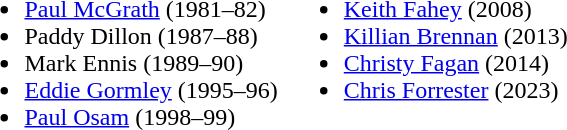<table>
<tr style="vertical-align:top">
<td><br><ul><li> <a href='#'>Paul McGrath</a> (1981–82)</li><li> Paddy Dillon (1987–88)</li><li> Mark Ennis (1989–90)</li><li> <a href='#'>Eddie Gormley</a> (1995–96)</li><li> <a href='#'>Paul Osam</a> (1998–99)</li></ul></td>
<td><br><ul><li> <a href='#'>Keith Fahey</a> (2008)</li><li> <a href='#'>Killian Brennan</a> (2013)</li><li> <a href='#'>Christy Fagan</a> (2014)</li><li> <a href='#'>Chris Forrester</a> (2023)</li></ul></td>
</tr>
</table>
